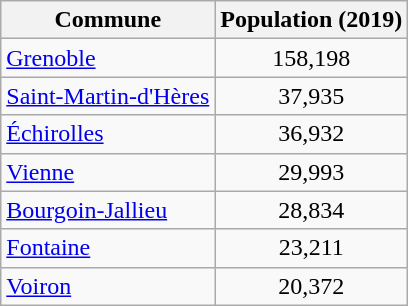<table class=wikitable>
<tr>
<th>Commune</th>
<th>Population (2019)</th>
</tr>
<tr>
<td><a href='#'>Grenoble</a></td>
<td style="text-align: center;">158,198</td>
</tr>
<tr>
<td><a href='#'>Saint-Martin-d'Hères</a></td>
<td style="text-align: center;">37,935</td>
</tr>
<tr>
<td><a href='#'>Échirolles</a></td>
<td style="text-align: center;">36,932</td>
</tr>
<tr>
<td><a href='#'>Vienne</a></td>
<td style="text-align: center;">29,993</td>
</tr>
<tr>
<td><a href='#'>Bourgoin-Jallieu</a></td>
<td style="text-align: center;">28,834</td>
</tr>
<tr>
<td><a href='#'>Fontaine</a></td>
<td style="text-align: center;">23,211</td>
</tr>
<tr>
<td><a href='#'>Voiron</a></td>
<td style="text-align: center;">20,372</td>
</tr>
</table>
